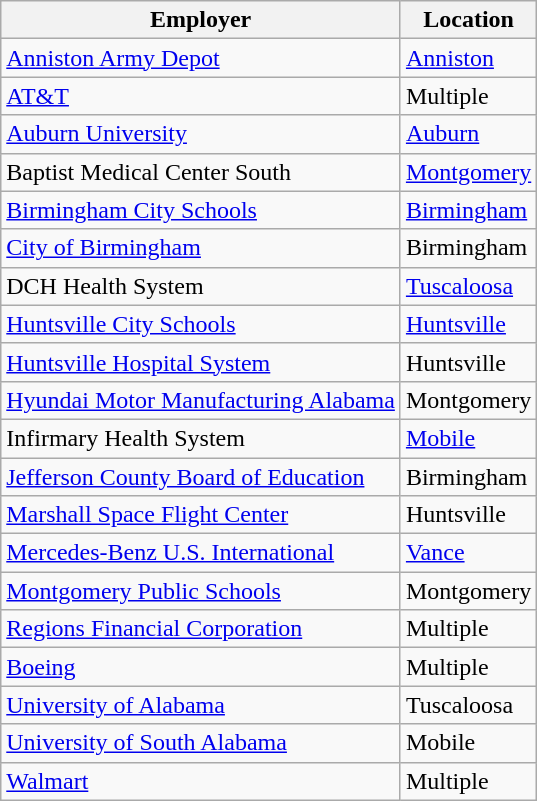<table class="wikitable">
<tr>
<th>Employer</th>
<th>Location</th>
</tr>
<tr>
<td><a href='#'>Anniston Army Depot</a></td>
<td><a href='#'>Anniston</a></td>
</tr>
<tr>
<td><a href='#'>AT&T</a></td>
<td>Multiple</td>
</tr>
<tr>
<td><a href='#'>Auburn University</a></td>
<td><a href='#'>Auburn</a></td>
</tr>
<tr>
<td>Baptist Medical Center South</td>
<td><a href='#'>Montgomery</a></td>
</tr>
<tr>
<td><a href='#'>Birmingham City Schools</a></td>
<td><a href='#'>Birmingham</a></td>
</tr>
<tr>
<td><a href='#'>City of Birmingham</a></td>
<td>Birmingham</td>
</tr>
<tr>
<td>DCH Health System</td>
<td><a href='#'>Tuscaloosa</a></td>
</tr>
<tr>
<td><a href='#'>Huntsville City Schools</a></td>
<td><a href='#'>Huntsville</a></td>
</tr>
<tr>
<td><a href='#'>Huntsville Hospital System</a></td>
<td>Huntsville</td>
</tr>
<tr>
<td><a href='#'>Hyundai Motor Manufacturing Alabama</a></td>
<td>Montgomery</td>
</tr>
<tr>
<td>Infirmary Health System</td>
<td><a href='#'>Mobile</a></td>
</tr>
<tr>
<td><a href='#'>Jefferson County Board of Education</a></td>
<td>Birmingham</td>
</tr>
<tr>
<td><a href='#'>Marshall Space Flight Center</a></td>
<td>Huntsville</td>
</tr>
<tr>
<td><a href='#'>Mercedes-Benz U.S. International</a></td>
<td><a href='#'>Vance</a></td>
</tr>
<tr>
<td><a href='#'>Montgomery Public Schools</a></td>
<td>Montgomery</td>
</tr>
<tr>
<td><a href='#'>Regions Financial Corporation</a></td>
<td>Multiple</td>
</tr>
<tr>
<td><a href='#'>Boeing</a></td>
<td>Multiple</td>
</tr>
<tr>
<td><a href='#'>University of Alabama</a></td>
<td>Tuscaloosa</td>
</tr>
<tr>
<td><a href='#'>University of South Alabama</a></td>
<td>Mobile</td>
</tr>
<tr>
<td><a href='#'>Walmart</a></td>
<td>Multiple</td>
</tr>
</table>
